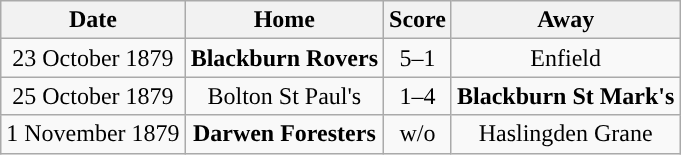<table class="wikitable" style="text-align: center">
<tr>
<th>Date</th>
<th>Home</th>
<th>Score</th>
<th>Away</th>
</tr>
<tr>
<td>23 October 1879</td>
<td><strong>Blackburn Rovers</strong></td>
<td>5–1</td>
<td>Enfield</td>
</tr>
<tr>
<td>25 October 1879</td>
<td>Bolton St Paul's</td>
<td>1–4</td>
<td><strong>Blackburn St Mark's</strong></td>
</tr>
<tr>
<td>1 November 1879</td>
<td><strong>Darwen Foresters</strong></td>
<td>w/o</td>
<td>Haslingden Grane</td>
</tr>
</table>
